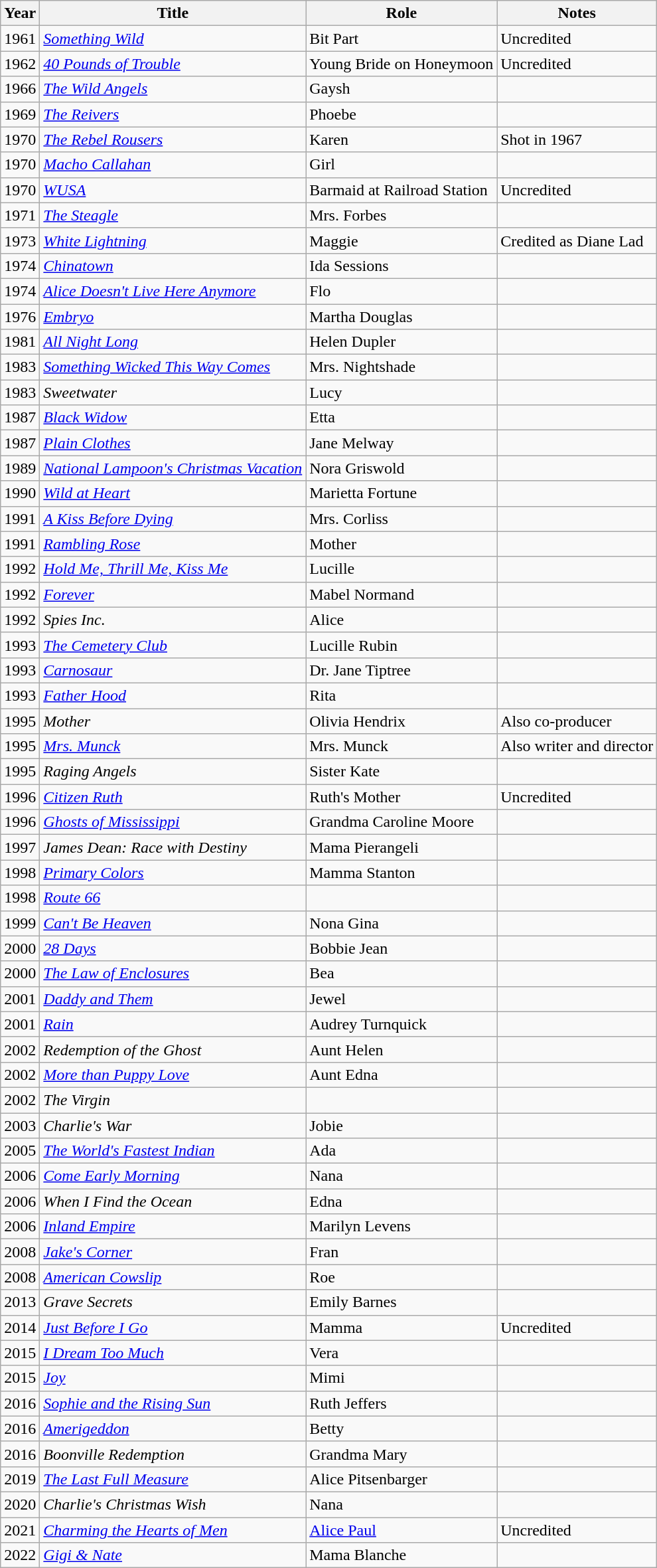<table class="wikitable sortable">
<tr>
<th>Year</th>
<th>Title</th>
<th>Role</th>
<th>Notes</th>
</tr>
<tr>
<td>1961</td>
<td><em><a href='#'>Something Wild</a></em></td>
<td>Bit Part</td>
<td>Uncredited</td>
</tr>
<tr>
<td>1962</td>
<td><em><a href='#'>40 Pounds of Trouble</a></em></td>
<td>Young Bride on Honeymoon</td>
<td>Uncredited</td>
</tr>
<tr>
<td>1966</td>
<td><em><a href='#'>The Wild Angels</a></em></td>
<td>Gaysh</td>
<td></td>
</tr>
<tr>
<td>1969</td>
<td><em><a href='#'>The Reivers</a></em></td>
<td>Phoebe</td>
<td></td>
</tr>
<tr>
<td>1970</td>
<td><em><a href='#'>The Rebel Rousers</a></em></td>
<td>Karen</td>
<td>Shot in 1967</td>
</tr>
<tr>
<td>1970</td>
<td><em><a href='#'>Macho Callahan</a></em></td>
<td>Girl</td>
<td></td>
</tr>
<tr>
<td>1970</td>
<td><em><a href='#'>WUSA</a></em></td>
<td>Barmaid at Railroad Station</td>
<td>Uncredited</td>
</tr>
<tr>
<td>1971</td>
<td><em><a href='#'>The Steagle</a></em></td>
<td>Mrs. Forbes</td>
<td></td>
</tr>
<tr>
<td>1973</td>
<td><em><a href='#'>White Lightning</a></em></td>
<td>Maggie</td>
<td>Credited as Diane Lad</td>
</tr>
<tr>
<td>1974</td>
<td><em><a href='#'>Chinatown</a></em></td>
<td>Ida Sessions</td>
<td></td>
</tr>
<tr>
<td>1974</td>
<td><em><a href='#'>Alice Doesn't Live Here Anymore</a></em></td>
<td>Flo</td>
<td></td>
</tr>
<tr>
<td>1976</td>
<td><em><a href='#'>Embryo</a></em></td>
<td>Martha Douglas</td>
<td></td>
</tr>
<tr>
<td>1981</td>
<td><em><a href='#'>All Night Long</a></em></td>
<td>Helen Dupler</td>
<td></td>
</tr>
<tr>
<td>1983</td>
<td><em><a href='#'>Something Wicked This Way Comes</a></em></td>
<td>Mrs. Nightshade</td>
<td></td>
</tr>
<tr>
<td>1983</td>
<td><em>Sweetwater</em></td>
<td>Lucy</td>
<td></td>
</tr>
<tr>
<td>1987</td>
<td><em><a href='#'>Black Widow</a></em></td>
<td>Etta</td>
<td></td>
</tr>
<tr>
<td>1987</td>
<td><em><a href='#'>Plain Clothes</a></em></td>
<td>Jane Melway</td>
<td></td>
</tr>
<tr>
<td>1989</td>
<td><em><a href='#'>National Lampoon's Christmas Vacation</a></em></td>
<td>Nora Griswold</td>
<td></td>
</tr>
<tr>
<td>1990</td>
<td><em><a href='#'>Wild at Heart</a></em></td>
<td>Marietta Fortune</td>
<td></td>
</tr>
<tr>
<td>1991</td>
<td><em><a href='#'>A Kiss Before Dying</a></em></td>
<td>Mrs. Corliss</td>
<td></td>
</tr>
<tr>
<td>1991</td>
<td><em><a href='#'>Rambling Rose</a></em></td>
<td>Mother</td>
<td></td>
</tr>
<tr>
<td>1992</td>
<td><em><a href='#'>Hold Me, Thrill Me, Kiss Me</a></em></td>
<td>Lucille</td>
<td></td>
</tr>
<tr>
<td>1992</td>
<td><em><a href='#'>Forever</a></em></td>
<td>Mabel Normand</td>
<td></td>
</tr>
<tr>
<td>1992</td>
<td><em>Spies Inc.</em></td>
<td>Alice</td>
<td></td>
</tr>
<tr>
<td>1993</td>
<td><em><a href='#'>The Cemetery Club</a></em></td>
<td>Lucille Rubin</td>
<td></td>
</tr>
<tr>
<td>1993</td>
<td><em><a href='#'>Carnosaur</a></em></td>
<td>Dr. Jane Tiptree</td>
<td></td>
</tr>
<tr>
<td>1993</td>
<td><em><a href='#'>Father Hood</a></em></td>
<td>Rita</td>
<td></td>
</tr>
<tr>
<td>1995</td>
<td><em>Mother</em></td>
<td>Olivia Hendrix</td>
<td>Also co-producer</td>
</tr>
<tr>
<td>1995</td>
<td><em><a href='#'>Mrs. Munck</a></em></td>
<td>Mrs. Munck</td>
<td>Also writer and director</td>
</tr>
<tr>
<td>1995</td>
<td><em>Raging Angels</em></td>
<td>Sister Kate</td>
<td></td>
</tr>
<tr>
<td>1996</td>
<td><em><a href='#'>Citizen Ruth</a></em></td>
<td>Ruth's Mother</td>
<td>Uncredited</td>
</tr>
<tr>
<td>1996</td>
<td><em><a href='#'>Ghosts of Mississippi</a></em></td>
<td>Grandma Caroline Moore</td>
<td></td>
</tr>
<tr>
<td>1997</td>
<td><em>James Dean: Race with Destiny</em></td>
<td>Mama Pierangeli</td>
<td></td>
</tr>
<tr>
<td>1998</td>
<td><em><a href='#'>Primary Colors</a></em></td>
<td>Mamma Stanton</td>
<td></td>
</tr>
<tr>
<td>1998</td>
<td><em><a href='#'>Route 66</a></em></td>
<td></td>
<td></td>
</tr>
<tr>
<td>1999</td>
<td><em><a href='#'>Can't Be Heaven</a></em></td>
<td>Nona Gina</td>
<td></td>
</tr>
<tr>
<td>2000</td>
<td><em><a href='#'>28 Days</a></em></td>
<td>Bobbie Jean</td>
<td></td>
</tr>
<tr>
<td>2000</td>
<td><em><a href='#'>The Law of Enclosures</a></em></td>
<td>Bea</td>
<td></td>
</tr>
<tr>
<td>2001</td>
<td><em><a href='#'>Daddy and Them</a></em></td>
<td>Jewel</td>
<td></td>
</tr>
<tr>
<td>2001</td>
<td><em><a href='#'>Rain</a></em></td>
<td>Audrey Turnquick</td>
<td></td>
</tr>
<tr>
<td>2002</td>
<td><em>Redemption of the Ghost</em></td>
<td>Aunt Helen</td>
<td></td>
</tr>
<tr>
<td>2002</td>
<td><em><a href='#'>More than Puppy Love</a></em></td>
<td>Aunt Edna</td>
<td></td>
</tr>
<tr>
<td>2002</td>
<td><em>The Virgin</em></td>
<td></td>
<td></td>
</tr>
<tr>
<td>2003</td>
<td><em>Charlie's War</em></td>
<td>Jobie</td>
<td></td>
</tr>
<tr>
<td>2005</td>
<td><em><a href='#'>The World's Fastest Indian</a></em></td>
<td>Ada</td>
<td></td>
</tr>
<tr>
<td>2006</td>
<td><em><a href='#'>Come Early Morning</a></em></td>
<td>Nana</td>
<td></td>
</tr>
<tr>
<td>2006</td>
<td><em>When I Find the Ocean</em></td>
<td>Edna</td>
<td></td>
</tr>
<tr>
<td>2006</td>
<td><em><a href='#'>Inland Empire</a></em></td>
<td>Marilyn Levens</td>
<td></td>
</tr>
<tr>
<td>2008</td>
<td><em><a href='#'>Jake's Corner</a></em></td>
<td>Fran</td>
<td></td>
</tr>
<tr>
<td>2008</td>
<td><em><a href='#'>American Cowslip</a></em></td>
<td>Roe</td>
<td></td>
</tr>
<tr>
<td>2013</td>
<td><em>Grave Secrets</em></td>
<td>Emily Barnes</td>
<td></td>
</tr>
<tr>
<td>2014</td>
<td><em><a href='#'>Just Before I Go</a></em></td>
<td>Mamma</td>
<td>Uncredited</td>
</tr>
<tr>
<td>2015</td>
<td><em><a href='#'>I Dream Too Much</a></em></td>
<td>Vera</td>
<td></td>
</tr>
<tr>
<td>2015</td>
<td><em><a href='#'>Joy</a></em></td>
<td>Mimi</td>
<td></td>
</tr>
<tr>
<td>2016</td>
<td><em><a href='#'>Sophie and the Rising Sun</a></em></td>
<td>Ruth Jeffers</td>
<td></td>
</tr>
<tr>
<td>2016</td>
<td><em><a href='#'>Amerigeddon</a></em></td>
<td>Betty</td>
<td></td>
</tr>
<tr>
<td>2016</td>
<td><em>Boonville Redemption</em></td>
<td>Grandma Mary</td>
<td></td>
</tr>
<tr>
<td>2019</td>
<td><em><a href='#'>The Last Full Measure</a></em></td>
<td>Alice Pitsenbarger</td>
<td></td>
</tr>
<tr>
<td>2020</td>
<td><em>Charlie's Christmas Wish</em></td>
<td>Nana</td>
<td></td>
</tr>
<tr>
<td>2021</td>
<td><em><a href='#'>Charming the Hearts of Men</a></em></td>
<td><a href='#'>Alice Paul</a></td>
<td>Uncredited</td>
</tr>
<tr>
<td>2022</td>
<td><em><a href='#'>Gigi & Nate</a></em></td>
<td>Mama Blanche</td>
<td></td>
</tr>
</table>
